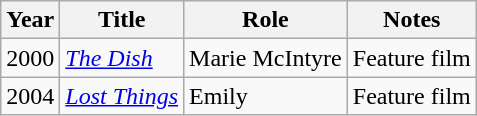<table class="wikitable sortable">
<tr>
<th>Year</th>
<th>Title</th>
<th>Role</th>
<th>Notes</th>
</tr>
<tr>
<td>2000</td>
<td><em><a href='#'>The Dish</a></em></td>
<td>Marie McIntyre</td>
<td>Feature film</td>
</tr>
<tr>
<td>2004</td>
<td><em><a href='#'>Lost Things</a></em></td>
<td>Emily</td>
<td>Feature film</td>
</tr>
</table>
